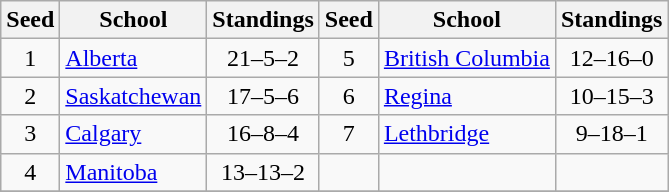<table class="wikitable">
<tr>
<th>Seed</th>
<th width:120px">School</th>
<th>Standings</th>
<th>Seed</th>
<th width:120px">School</th>
<th>Standings</th>
</tr>
<tr>
<td align=center>1</td>
<td><a href='#'>Alberta</a></td>
<td align=center>21–5–2</td>
<td align=center>5</td>
<td><a href='#'>British Columbia</a></td>
<td align=center>12–16–0</td>
</tr>
<tr>
<td align=center>2</td>
<td><a href='#'>Saskatchewan</a></td>
<td align=center>17–5–6</td>
<td align=center>6</td>
<td><a href='#'>Regina</a></td>
<td align=center>10–15–3</td>
</tr>
<tr>
<td align=center>3</td>
<td><a href='#'>Calgary</a></td>
<td align=center>16–8–4</td>
<td align=center>7</td>
<td><a href='#'>Lethbridge</a></td>
<td align=center>9–18–1</td>
</tr>
<tr>
<td align=center>4</td>
<td><a href='#'>Manitoba</a></td>
<td align=center>13–13–2</td>
<td></td>
<td></td>
<td></td>
</tr>
<tr>
</tr>
</table>
